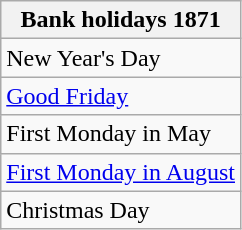<table class="wikitable">
<tr>
<th scope="col">Bank holidays 1871</th>
</tr>
<tr>
<td>New Year's Day</td>
</tr>
<tr>
<td><a href='#'>Good Friday</a></td>
</tr>
<tr>
<td>First Monday in May</td>
</tr>
<tr>
<td><a href='#'>First Monday in August</a></td>
</tr>
<tr>
<td>Christmas Day</td>
</tr>
</table>
